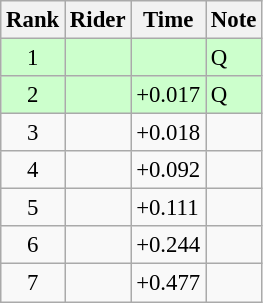<table class="wikitable" style="font-size:95%" style="text-align:center; width:35em;">
<tr>
<th>Rank</th>
<th>Rider</th>
<th>Time</th>
<th>Note</th>
</tr>
<tr bgcolor=ccffcc>
<td align=center>1</td>
<td align=left></td>
<td></td>
<td>Q</td>
</tr>
<tr bgcolor=ccffcc>
<td align=center>2</td>
<td align=left></td>
<td>+0.017</td>
<td>Q</td>
</tr>
<tr>
<td align=center>3</td>
<td align=left></td>
<td>+0.018</td>
<td></td>
</tr>
<tr>
<td align=center>4</td>
<td align=left></td>
<td>+0.092</td>
<td></td>
</tr>
<tr>
<td align=center>5</td>
<td align=left></td>
<td>+0.111</td>
<td></td>
</tr>
<tr>
<td align=center>6</td>
<td align=left></td>
<td>+0.244</td>
<td></td>
</tr>
<tr>
<td align=center>7</td>
<td align=left></td>
<td>+0.477</td>
<td></td>
</tr>
</table>
